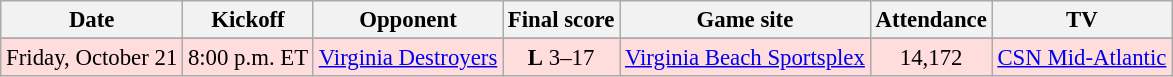<table class="wikitable" align="center" style="font-size: 95%;">
<tr>
<th>Date</th>
<th>Kickoff</th>
<th>Opponent</th>
<th>Final score</th>
<th>Game site</th>
<th>Attendance</th>
<th>TV</th>
</tr>
<tr>
</tr>
<tr bgcolor="#FFDDDD" align="center">
<td>Friday, October 21</td>
<td>8:00 p.m. ET</td>
<td><a href='#'>Virginia Destroyers</a></td>
<td><strong>L</strong> 3–17</td>
<td><a href='#'>Virginia Beach Sportsplex</a></td>
<td>14,172</td>
<td><a href='#'>CSN Mid-Atlantic</a></td>
</tr>
</table>
